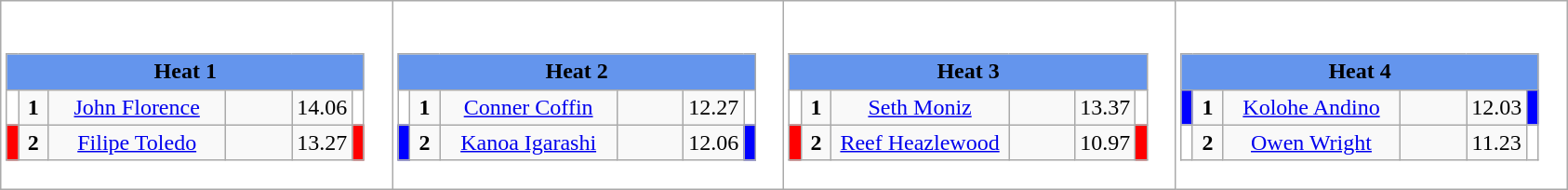<table class="wikitable" style="background:#fff;">
<tr>
<td><div><br><table class="wikitable">
<tr>
<td colspan="6"  style="text-align:center; background:#6495ed;"><strong>Heat 1</strong></td>
</tr>
<tr>
<td style="width:01px; background: #fff;"></td>
<td style="width:14px; text-align:center;"><strong>1</strong></td>
<td style="width:120px; text-align:center;"><a href='#'>John Florence</a></td>
<td style="width:40px; text-align:center;"></td>
<td style="width:20px; text-align:center;">14.06</td>
<td style="width:01px; background: #fff;"></td>
</tr>
<tr>
<td style="width:01px; background: #f00;"></td>
<td style="width:14px; text-align:center;"><strong>2</strong></td>
<td style="width:120px; text-align:center;"><a href='#'>Filipe Toledo</a></td>
<td style="width:40px; text-align:center;"></td>
<td style="width:20px; text-align:center;">13.27</td>
<td style="width:01px; background: #f00;"></td>
</tr>
</table>
</div></td>
<td><div><br><table class="wikitable">
<tr>
<td colspan="6"  style="text-align:center; background:#6495ed;"><strong>Heat 2</strong></td>
</tr>
<tr>
<td style="width:01px; background: #fff;"></td>
<td style="width:14px; text-align:center;"><strong>1</strong></td>
<td style="width:120px; text-align:center;"><a href='#'>Conner Coffin</a></td>
<td style="width:40px; text-align:center;"></td>
<td style="width:20px; text-align:center;">12.27</td>
<td style="width:01px; background: #fff;"></td>
</tr>
<tr>
<td style="width:01px; background: #00f;"></td>
<td style="width:14px; text-align:center;"><strong>2</strong></td>
<td style="width:120px; text-align:center;"><a href='#'>Kanoa Igarashi</a></td>
<td style="width:40px; text-align:center;"></td>
<td style="width:20px; text-align:center;">12.06</td>
<td style="width:01px; background: #00f;"></td>
</tr>
</table>
</div></td>
<td><div><br><table class="wikitable">
<tr>
<td colspan="6"  style="text-align:center; background:#6495ed;"><strong>Heat 3</strong></td>
</tr>
<tr>
<td style="width:01px; background: #fff;"></td>
<td style="width:14px; text-align:center;"><strong>1</strong></td>
<td style="width:120px; text-align:center;"><a href='#'>Seth Moniz</a></td>
<td style="width:40px; text-align:center;"></td>
<td style="width:20px; text-align:center;">13.37</td>
<td style="width:01px; background: #fff;"></td>
</tr>
<tr>
<td style="width:01px; background: #f00;"></td>
<td style="width:14px; text-align:center;"><strong>2</strong></td>
<td style="width:120px; text-align:center;"><a href='#'>Reef Heazlewood</a></td>
<td style="width:40px; text-align:center;"></td>
<td style="width:20px; text-align:center;">10.97</td>
<td style="width:01px; background: #f00;"></td>
</tr>
</table>
</div></td>
<td><div><br><table class="wikitable">
<tr>
<td colspan="6"  style="text-align:center; background:#6495ed;"><strong>Heat 4</strong></td>
</tr>
<tr>
<td style="width:01px; background: #00f;"></td>
<td style="width:14px; text-align:center;"><strong>1</strong></td>
<td style="width:120px; text-align:center;"><a href='#'>Kolohe Andino</a></td>
<td style="width:40px; text-align:center;"></td>
<td style="width:20px; text-align:center;">12.03</td>
<td style="width:01px; background: #00f;"></td>
</tr>
<tr>
<td style="width:01px; background: #fff;"></td>
<td style="width:14px; text-align:center;"><strong>2</strong></td>
<td style="width:120px; text-align:center;"><a href='#'>Owen Wright</a></td>
<td style="width:40px; text-align:center;"></td>
<td style="width:20px; text-align:center;">11.23</td>
<td style="width:01px; background: #fff;"></td>
</tr>
</table>
</div></td>
</tr>
</table>
